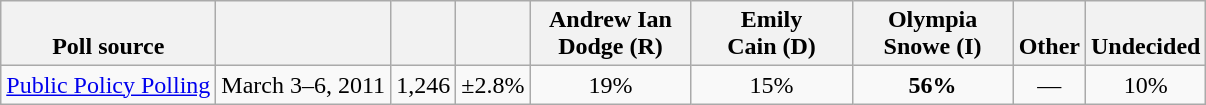<table class="wikitable" style="text-align:center">
<tr valign= bottom>
<th>Poll source</th>
<th></th>
<th></th>
<th></th>
<th style="width:100px;">Andrew Ian<br>Dodge (R)</th>
<th style="width:100px;">Emily<br>Cain (D)</th>
<th style="width:100px;">Olympia<br>Snowe (I)</th>
<th>Other</th>
<th>Undecided</th>
</tr>
<tr>
<td align=left><a href='#'>Public Policy Polling</a></td>
<td>March 3–6, 2011</td>
<td>1,246</td>
<td>±2.8%</td>
<td>19%</td>
<td>15%</td>
<td><strong>56%</strong></td>
<td>—</td>
<td>10%</td>
</tr>
</table>
